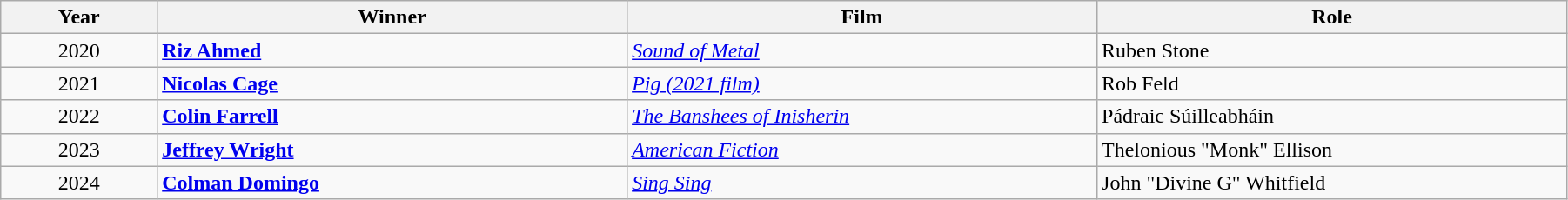<table class="wikitable" width="95%" cellpadding="5">
<tr>
<th width="10%"><strong>Year</strong></th>
<th width="30%"><strong>Winner</strong></th>
<th width="30%"><strong>Film</strong></th>
<th width="30%"><strong>Role</strong></th>
</tr>
<tr>
<td style="text-align:center;">2020</td>
<td><strong><a href='#'>Riz Ahmed</a></strong></td>
<td><em><a href='#'>Sound of Metal</a></em></td>
<td>Ruben Stone</td>
</tr>
<tr>
<td style="text-align:center;">2021</td>
<td><strong><a href='#'>Nicolas Cage</a></strong></td>
<td><em><a href='#'>Pig (2021 film)</a></em></td>
<td>Rob Feld</td>
</tr>
<tr>
<td style="text-align:center;">2022</td>
<td><strong><a href='#'>Colin Farrell</a></strong></td>
<td><em><a href='#'>The Banshees of Inisherin</a></em></td>
<td>Pádraic Súilleabháin</td>
</tr>
<tr>
<td style="text-align:center;">2023</td>
<td><strong><a href='#'>Jeffrey Wright</a></strong></td>
<td><em><a href='#'> American Fiction</a></em></td>
<td>Thelonious "Monk" Ellison</td>
</tr>
<tr>
<td style="text-align:center;">2024</td>
<td><strong><a href='#'>Colman Domingo</a></strong></td>
<td><em><a href='#'>Sing Sing</a></em></td>
<td>John "Divine G" Whitfield</td>
</tr>
</table>
